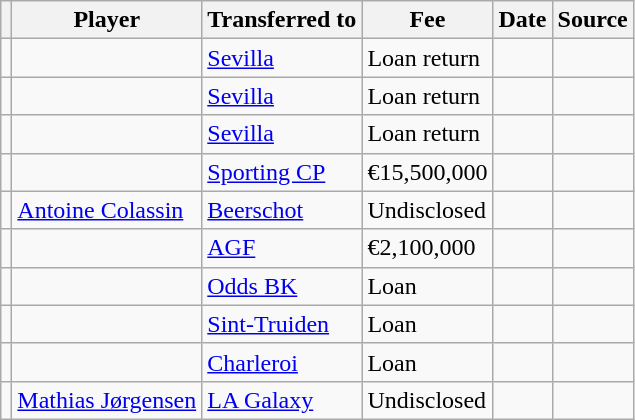<table class="wikitable plainrowheaders sortable">
<tr>
<th></th>
<th scope="col">Player</th>
<th>Transferred to</th>
<th style="width: 80px;">Fee</th>
<th scope="col">Date</th>
<th scope="col">Source</th>
</tr>
<tr>
<td align="center"></td>
<td> </td>
<td> <a href='#'>Sevilla</a></td>
<td>Loan return</td>
<td></td>
<td></td>
</tr>
<tr>
<td align="center"></td>
<td> </td>
<td> <a href='#'>Sevilla</a></td>
<td>Loan return</td>
<td></td>
<td></td>
</tr>
<tr>
<td align="center"></td>
<td> </td>
<td> <a href='#'>Sevilla</a></td>
<td>Loan return</td>
<td></td>
<td></td>
</tr>
<tr>
<td align="center"></td>
<td> </td>
<td> <a href='#'>Sporting CP</a></td>
<td>€15,500,000</td>
<td></td>
<td></td>
</tr>
<tr>
<td align="center"></td>
<td> <a href='#'>Antoine Colassin</a></td>
<td> <a href='#'>Beerschot</a></td>
<td>Undisclosed</td>
<td></td>
<td></td>
</tr>
<tr>
<td align="center"></td>
<td> </td>
<td> <a href='#'>AGF</a></td>
<td>€2,100,000</td>
<td></td>
<td></td>
</tr>
<tr>
<td align="center"></td>
<td> </td>
<td> <a href='#'>Odds BK</a></td>
<td>Loan</td>
<td></td>
<td></td>
</tr>
<tr>
<td align="center"></td>
<td> </td>
<td> <a href='#'>Sint-Truiden</a></td>
<td>Loan</td>
<td></td>
<td></td>
</tr>
<tr>
<td align="center"></td>
<td> </td>
<td> <a href='#'>Charleroi</a></td>
<td>Loan</td>
<td></td>
<td></td>
</tr>
<tr>
<td align="center"></td>
<td> <a href='#'>Mathias Jørgensen</a></td>
<td> <a href='#'>LA Galaxy</a></td>
<td>Undisclosed</td>
<td></td>
<td></td>
</tr>
</table>
